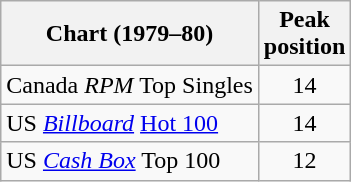<table class="wikitable sortable">
<tr>
<th>Chart (1979–80)</th>
<th>Peak<br>position</th>
</tr>
<tr>
<td>Canada <em>RPM</em> Top Singles</td>
<td style="text-align:center;">14</td>
</tr>
<tr>
<td>US <em><a href='#'>Billboard</a></em> <a href='#'>Hot 100</a></td>
<td style="text-align:center;">14</td>
</tr>
<tr>
<td>US <a href='#'><em>Cash Box</em></a> Top 100</td>
<td align="center">12</td>
</tr>
</table>
